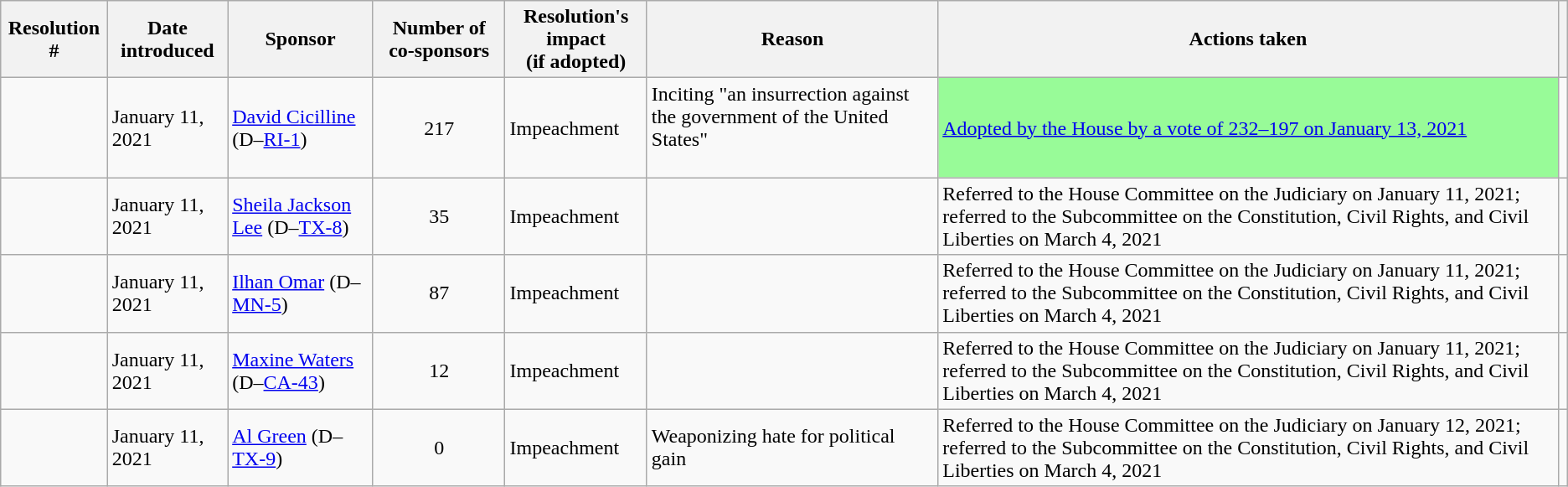<table class=wikitable>
<tr>
<th>Resolution #</th>
<th>Date introduced</th>
<th>Sponsor</th>
<th>Number of co-sponsors</th>
<th>Resolution's impact<br>(if adopted)</th>
<th>Reason</th>
<th>Actions taken</th>
<th></th>
</tr>
<tr>
<td></td>
<td>January 11, 2021</td>
<td><a href='#'>David Cicilline</a> (D–<a href='#'>RI-1</a>)</td>
<td style="text-align: center">217</td>
<td>Impeachment</td>
<td>Inciting "an insurrection against the government of the United States"<br><br></td>
<td style="background: PaleGreen; color: black"><a href='#'>Adopted by the House by a vote of 232–197 on January 13, 2021</a></td>
<td></td>
</tr>
<tr>
<td></td>
<td>January 11, 2021</td>
<td><a href='#'>Sheila Jackson Lee</a> (D–<a href='#'>TX-8</a>)</td>
<td style="text-align: center">35</td>
<td>Impeachment</td>
<td></td>
<td>Referred to the House Committee on the Judiciary on January 11, 2021; referred to the Subcommittee on the Constitution, Civil Rights, and Civil Liberties on March 4, 2021</td>
<td></td>
</tr>
<tr>
<td></td>
<td>January 11, 2021</td>
<td><a href='#'>Ilhan Omar</a> (D–<a href='#'>MN-5</a>)</td>
<td style="text-align: center">87</td>
<td>Impeachment</td>
<td></td>
<td>Referred to the House Committee on the Judiciary on January 11, 2021; referred to the Subcommittee on the Constitution, Civil Rights, and Civil Liberties on March 4, 2021</td>
<td></td>
</tr>
<tr>
<td></td>
<td>January 11, 2021</td>
<td><a href='#'>Maxine Waters</a> (D–<a href='#'>CA-43</a>)</td>
<td style="text-align: center">12</td>
<td>Impeachment</td>
<td><br></td>
<td>Referred to the House Committee on the Judiciary on January 11, 2021; referred to the Subcommittee on the Constitution, Civil Rights, and Civil Liberties on March 4, 2021</td>
<td></td>
</tr>
<tr>
<td></td>
<td>January 11, 2021</td>
<td><a href='#'>Al Green</a> (D–<a href='#'>TX-9</a>)</td>
<td style="text-align: center">0</td>
<td>Impeachment</td>
<td>Weaponizing hate for political gain<br></td>
<td>Referred to the House Committee on the Judiciary on January 12, 2021; referred to the Subcommittee on the Constitution, Civil Rights, and Civil Liberties on March 4, 2021</td>
<td></td>
</tr>
</table>
